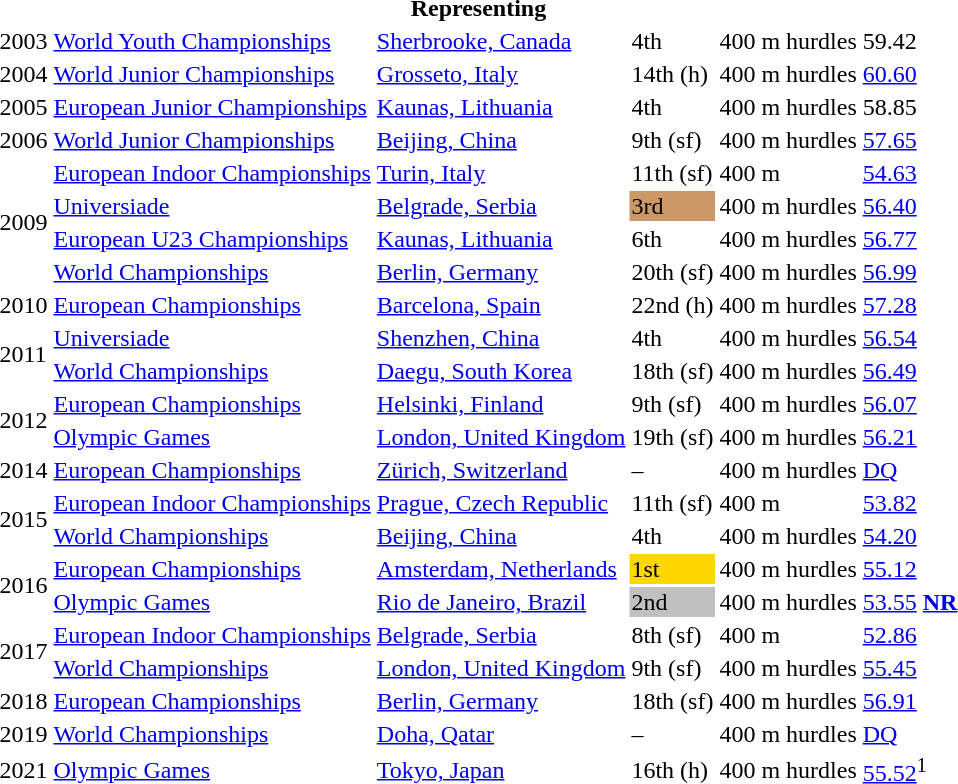<table>
<tr>
<th colspan="6">Representing </th>
</tr>
<tr>
<td>2003</td>
<td><a href='#'>World Youth Championships</a></td>
<td><a href='#'>Sherbrooke, Canada</a></td>
<td>4th</td>
<td>400 m hurdles</td>
<td>59.42</td>
</tr>
<tr>
<td>2004</td>
<td><a href='#'>World Junior Championships</a></td>
<td><a href='#'>Grosseto, Italy</a></td>
<td>14th (h)</td>
<td>400 m hurdles</td>
<td><a href='#'>60.60</a></td>
</tr>
<tr>
<td>2005</td>
<td><a href='#'>European Junior Championships</a></td>
<td><a href='#'>Kaunas, Lithuania</a></td>
<td>4th</td>
<td>400 m hurdles</td>
<td>58.85</td>
</tr>
<tr>
<td>2006</td>
<td><a href='#'>World Junior Championships</a></td>
<td><a href='#'>Beijing, China</a></td>
<td>9th (sf)</td>
<td>400 m hurdles</td>
<td><a href='#'>57.65</a></td>
</tr>
<tr>
<td rowspan=4>2009</td>
<td><a href='#'>European Indoor Championships</a></td>
<td><a href='#'>Turin, Italy</a></td>
<td>11th (sf)</td>
<td>400 m</td>
<td><a href='#'>54.63</a></td>
</tr>
<tr>
<td><a href='#'>Universiade</a></td>
<td><a href='#'>Belgrade, Serbia</a></td>
<td bgcolor=cc9966>3rd</td>
<td>400 m hurdles</td>
<td><a href='#'>56.40</a></td>
</tr>
<tr>
<td><a href='#'>European U23 Championships</a></td>
<td><a href='#'>Kaunas, Lithuania</a></td>
<td>6th</td>
<td>400 m hurdles</td>
<td><a href='#'>56.77</a></td>
</tr>
<tr>
<td><a href='#'>World Championships</a></td>
<td><a href='#'>Berlin, Germany</a></td>
<td>20th (sf)</td>
<td>400 m hurdles</td>
<td><a href='#'>56.99</a></td>
</tr>
<tr>
<td>2010</td>
<td><a href='#'>European Championships</a></td>
<td><a href='#'>Barcelona, Spain</a></td>
<td>22nd (h)</td>
<td>400 m hurdles</td>
<td><a href='#'>57.28</a></td>
</tr>
<tr>
<td rowspan=2>2011</td>
<td><a href='#'>Universiade</a></td>
<td><a href='#'>Shenzhen, China</a></td>
<td>4th</td>
<td>400 m hurdles</td>
<td><a href='#'>56.54</a></td>
</tr>
<tr>
<td><a href='#'>World Championships</a></td>
<td><a href='#'>Daegu, South Korea</a></td>
<td>18th (sf)</td>
<td>400 m hurdles</td>
<td><a href='#'>56.49</a></td>
</tr>
<tr>
<td rowspan=2>2012</td>
<td><a href='#'>European Championships</a></td>
<td><a href='#'>Helsinki, Finland</a></td>
<td>9th (sf)</td>
<td>400 m hurdles</td>
<td><a href='#'>56.07</a></td>
</tr>
<tr>
<td><a href='#'>Olympic Games</a></td>
<td><a href='#'>London, United Kingdom</a></td>
<td>19th (sf)</td>
<td>400 m hurdles</td>
<td><a href='#'>56.21</a></td>
</tr>
<tr>
<td>2014</td>
<td><a href='#'>European Championships</a></td>
<td><a href='#'>Zürich, Switzerland</a></td>
<td>–</td>
<td>400 m hurdles</td>
<td><a href='#'>DQ</a></td>
</tr>
<tr>
<td rowspan=2>2015</td>
<td><a href='#'>European Indoor Championships</a></td>
<td><a href='#'>Prague, Czech Republic</a></td>
<td>11th (sf)</td>
<td>400 m</td>
<td><a href='#'>53.82</a></td>
</tr>
<tr>
<td><a href='#'>World Championships</a></td>
<td><a href='#'>Beijing, China</a></td>
<td>4th</td>
<td>400 m hurdles</td>
<td><a href='#'>54.20</a></td>
</tr>
<tr>
<td rowspan=2>2016</td>
<td><a href='#'>European Championships</a></td>
<td><a href='#'>Amsterdam, Netherlands</a></td>
<td bgcolor=gold>1st</td>
<td>400 m hurdles</td>
<td><a href='#'>55.12</a></td>
</tr>
<tr>
<td><a href='#'>Olympic Games</a></td>
<td><a href='#'>Rio de Janeiro, Brazil</a></td>
<td bgcolor=silver>2nd</td>
<td>400 m hurdles</td>
<td><a href='#'>53.55</a> <strong><a href='#'>NR</a></strong></td>
</tr>
<tr>
<td rowspan=2>2017</td>
<td><a href='#'>European Indoor Championships</a></td>
<td><a href='#'>Belgrade, Serbia</a></td>
<td>8th (sf)</td>
<td>400 m</td>
<td><a href='#'>52.86</a></td>
</tr>
<tr>
<td><a href='#'>World Championships</a></td>
<td><a href='#'>London, United Kingdom</a></td>
<td>9th (sf)</td>
<td>400 m hurdles</td>
<td><a href='#'>55.45</a></td>
</tr>
<tr>
<td>2018</td>
<td><a href='#'>European Championships</a></td>
<td><a href='#'>Berlin, Germany</a></td>
<td>18th (sf)</td>
<td>400 m hurdles</td>
<td><a href='#'>56.91</a></td>
</tr>
<tr>
<td>2019</td>
<td><a href='#'>World Championships</a></td>
<td><a href='#'>Doha, Qatar</a></td>
<td>–</td>
<td>400 m hurdles</td>
<td><a href='#'>DQ</a></td>
</tr>
<tr>
<td>2021</td>
<td><a href='#'>Olympic Games</a></td>
<td><a href='#'>Tokyo, Japan</a></td>
<td>16th (h)</td>
<td>400 m hurdles</td>
<td><a href='#'>55.52</a><sup>1</sup></td>
</tr>
</table>
